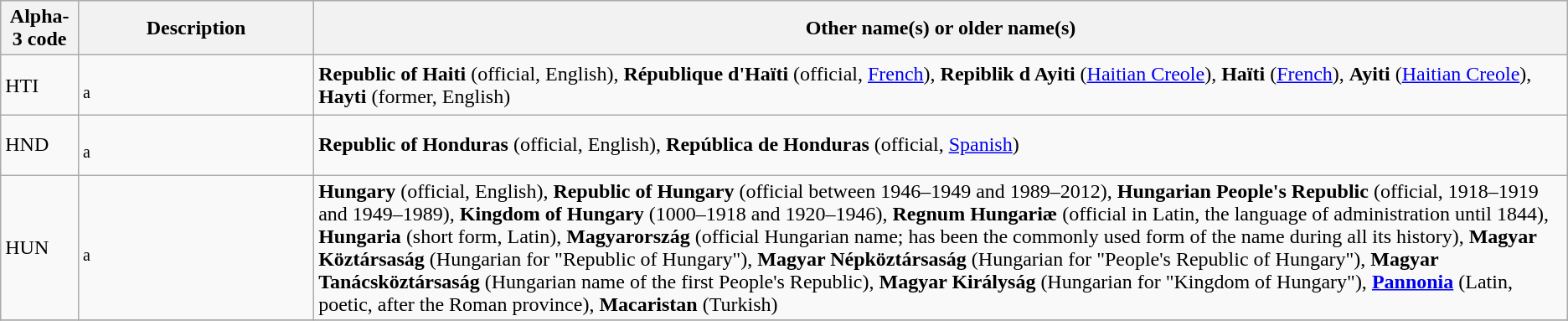<table class="wikitable">
<tr>
<th>Alpha-3 code</th>
<th width=180px>Description</th>
<th>Other name(s) or older name(s)</th>
</tr>
<tr>
<td>HTI</td>
<td> <br> <sup>a</sup></td>
<td><strong>Republic of Haiti</strong> (official, English), <strong>République d'Haïti</strong> (official, <a href='#'>French</a>), <strong>Repiblik d Ayiti</strong> (<a href='#'>Haitian Creole</a>), <strong>Haïti</strong> (<a href='#'>French</a>), <strong>Ayiti</strong> (<a href='#'>Haitian Creole</a>), <strong>Hayti</strong> (former, English)</td>
</tr>
<tr>
<td>HND</td>
<td> <br> <sup>a</sup></td>
<td><strong>Republic of Honduras</strong> (official, English), <strong>República de Honduras</strong> (official, <a href='#'>Spanish</a>)</td>
</tr>
<tr>
<td>HUN</td>
<td> <br> <sup>a</sup></td>
<td><strong>Hungary</strong> (official, English), <strong>Republic of Hungary</strong> (official between 1946–1949 and 1989–2012), <strong>Hungarian People's Republic</strong> (official, 1918–1919 and 1949–1989), <strong>Kingdom of Hungary</strong> (1000–1918 and 1920–1946), <strong>Regnum Hungariæ</strong> (official in Latin, the language of administration until 1844), <strong>Hungaria</strong> (short form, Latin), <strong>Magyarország</strong> (official Hungarian name; has been the commonly used form of the name during all its history), <strong>Magyar Köztársaság</strong> (Hungarian for "Republic of Hungary"), <strong>Magyar Népköztársaság</strong> (Hungarian for "People's Republic of Hungary"), <strong>Magyar Tanácsköztársaság</strong> (Hungarian name of the first People's Republic), <strong>Magyar Királyság</strong> (Hungarian for "Kingdom of Hungary"), <strong><a href='#'>Pannonia</a></strong> (Latin, poetic, after the Roman province), <strong>Macaristan</strong> (Turkish)</td>
</tr>
<tr>
</tr>
</table>
